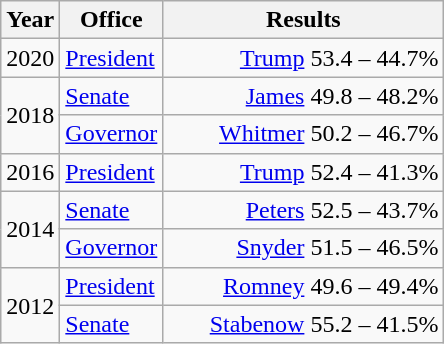<table class=wikitable>
<tr>
<th width="30">Year</th>
<th width="60">Office</th>
<th width="180">Results</th>
</tr>
<tr>
<td>2020</td>
<td><a href='#'>President</a></td>
<td align="right" ><a href='#'>Trump</a> 53.4 – 44.7%</td>
</tr>
<tr>
<td rowspan="2">2018</td>
<td><a href='#'>Senate</a></td>
<td align="right" ><a href='#'>James</a> 49.8 – 48.2%</td>
</tr>
<tr>
<td><a href='#'>Governor</a></td>
<td align="right" ><a href='#'>Whitmer</a> 50.2 – 46.7%</td>
</tr>
<tr>
<td>2016</td>
<td><a href='#'>President</a></td>
<td align="right" ><a href='#'>Trump</a> 52.4 – 41.3%</td>
</tr>
<tr>
<td rowspan="2">2014</td>
<td><a href='#'>Senate</a></td>
<td align="right" ><a href='#'>Peters</a> 52.5 – 43.7%</td>
</tr>
<tr>
<td><a href='#'>Governor</a></td>
<td align="right" ><a href='#'>Snyder</a> 51.5 – 46.5%</td>
</tr>
<tr>
<td rowspan="2">2012</td>
<td><a href='#'>President</a></td>
<td align="right" ><a href='#'>Romney</a> 49.6 – 49.4%</td>
</tr>
<tr>
<td><a href='#'>Senate</a></td>
<td align="right" ><a href='#'>Stabenow</a> 55.2 – 41.5%</td>
</tr>
</table>
